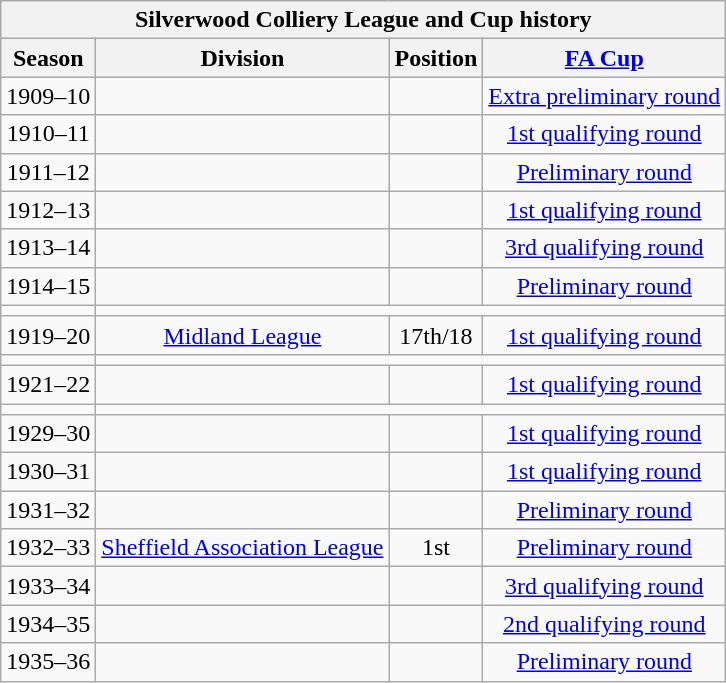<table class="wikitable collapsible ">
<tr>
<th colspan="4"><strong>Silverwood Colliery League and Cup history</strong></th>
</tr>
<tr>
<th>Season</th>
<th>Division</th>
<th>Position</th>
<th><a href='#'>FA Cup</a></th>
</tr>
<tr>
<td style="text-align:center;">1909–10</td>
<td></td>
<td></td>
<td style="text-align:center;"><a href='#'>Extra preliminary round</a></td>
</tr>
<tr>
<td style="text-align:center;">1910–11</td>
<td></td>
<td></td>
<td style="text-align:center;"><a href='#'>1st qualifying round</a></td>
</tr>
<tr>
<td style="text-align:center;">1911–12</td>
<td></td>
<td></td>
<td style="text-align:center;"><a href='#'>Preliminary round</a></td>
</tr>
<tr>
<td style="text-align:center;">1912–13</td>
<td></td>
<td></td>
<td style="text-align:center;"><a href='#'>1st qualifying round</a></td>
</tr>
<tr>
<td style="text-align:center;">1913–14</td>
<td></td>
<td></td>
<td style="text-align:center;"><a href='#'>3rd qualifying round</a></td>
</tr>
<tr>
<td style="text-align:center;">1914–15</td>
<td></td>
<td></td>
<td style="text-align:center;"><a href='#'>Preliminary round</a></td>
</tr>
<tr>
<td></td>
</tr>
<tr>
<td style="text-align:center;">1919–20</td>
<td style="text-align:center;"><a href='#'>Midland League</a></td>
<td style="text-align:center;">17th/18</td>
<td style="text-align:center;"><a href='#'>1st qualifying round</a></td>
</tr>
<tr>
<td></td>
</tr>
<tr>
<td style="text-align:center;">1921–22</td>
<td></td>
<td></td>
<td style="text-align:center;"><a href='#'>1st qualifying round</a></td>
</tr>
<tr>
<td></td>
</tr>
<tr>
<td style="text-align:center;">1929–30</td>
<td></td>
<td></td>
<td style="text-align:center;"><a href='#'>1st qualifying round</a></td>
</tr>
<tr>
<td style="text-align:center;">1930–31</td>
<td></td>
<td></td>
<td style="text-align:center;"><a href='#'>1st qualifying round</a></td>
</tr>
<tr>
<td style="text-align:center;">1931–32</td>
<td></td>
<td></td>
<td style="text-align:center;"><a href='#'>Preliminary round</a></td>
</tr>
<tr>
<td style="text-align:center;">1932–33</td>
<td style="text-align:center;"><a href='#'>Sheffield Association League</a></td>
<td style="text-align:center;">1st</td>
<td style="text-align:center;"><a href='#'>Preliminary round</a></td>
</tr>
<tr>
<td style="text-align:center;">1933–34</td>
<td></td>
<td></td>
<td style="text-align:center;"><a href='#'>3rd qualifying round</a></td>
</tr>
<tr>
<td style="text-align:center;">1934–35</td>
<td></td>
<td></td>
<td style="text-align:center;"><a href='#'>2nd qualifying round</a></td>
</tr>
<tr>
<td style="text-align:center;">1935–36</td>
<td></td>
<td></td>
<td style="text-align:center;"><a href='#'>Preliminary round</a></td>
</tr>
</table>
